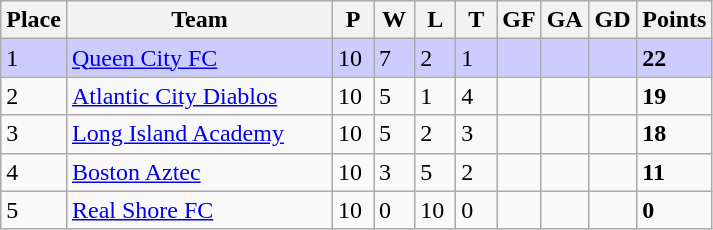<table class="wikitable">
<tr>
<th>Place</th>
<th width="170">Team</th>
<th width="20">P</th>
<th width="20">W</th>
<th width="20">L</th>
<th width="20">T</th>
<th width="20">GF</th>
<th width="20">GA</th>
<th width="25">GD</th>
<th>Points</th>
</tr>
<tr bgcolor=#ccccff>
<td>1</td>
<td><a href='#'>Queen City FC</a></td>
<td>10</td>
<td>7</td>
<td>2</td>
<td>1</td>
<td></td>
<td></td>
<td></td>
<td><strong>22</strong></td>
</tr>
<tr>
<td>2</td>
<td><a href='#'>Atlantic City Diablos</a></td>
<td>10</td>
<td>5</td>
<td>1</td>
<td>4</td>
<td></td>
<td></td>
<td></td>
<td><strong>19</strong></td>
</tr>
<tr>
<td>3</td>
<td><a href='#'>Long Island Academy</a></td>
<td>10</td>
<td>5</td>
<td>2</td>
<td>3</td>
<td></td>
<td></td>
<td></td>
<td><strong>18</strong></td>
</tr>
<tr>
<td>4</td>
<td><a href='#'>Boston Aztec</a></td>
<td>10</td>
<td>3</td>
<td>5</td>
<td>2</td>
<td></td>
<td></td>
<td></td>
<td><strong>11</strong></td>
</tr>
<tr>
<td>5</td>
<td><a href='#'>Real Shore FC</a></td>
<td>10</td>
<td>0</td>
<td>10</td>
<td>0</td>
<td></td>
<td></td>
<td></td>
<td><strong>0</strong></td>
</tr>
</table>
